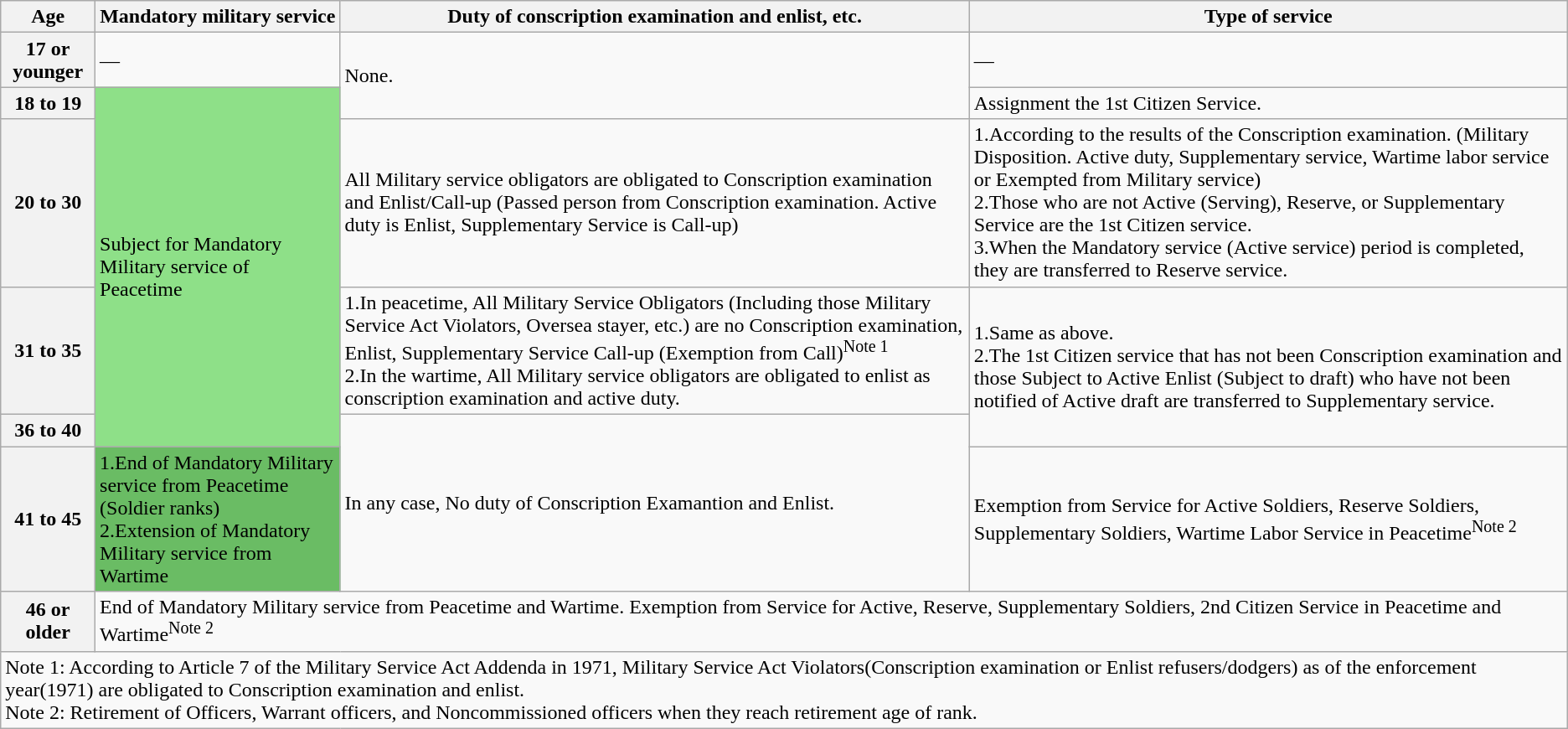<table class="wikitable">
<tr>
<th>Age</th>
<th>Mandatory military service</th>
<th>Duty of conscription examination and enlist, etc.</th>
<th>Type of service</th>
</tr>
<tr>
<th>17 or younger</th>
<td>—</td>
<td rowspan="2">None.</td>
<td>—</td>
</tr>
<tr>
<th>18 to 19</th>
<td style="background:#8ee088;" rowspan="4">Subject for Mandatory Military service of Peacetime</td>
<td>Assignment the 1st Citizen Service.</td>
</tr>
<tr>
<th>20 to 30</th>
<td>All Military service obligators are obligated to Conscription examination and Enlist/Call-up (Passed person from Conscription examination. Active duty is Enlist, Supplementary Service is Call-up)</td>
<td>1.According to the results of the Conscription examination. (Military Disposition. Active duty, Supplementary service, Wartime labor service or Exempted from Military service)<br>2.Those who are not Active (Serving), Reserve, or Supplementary Service are the 1st Citizen service.<br>3.When the Mandatory service (Active service) period is completed, they are transferred to Reserve service.</td>
</tr>
<tr>
<th>31 to 35</th>
<td>1.In peacetime, All Military Service Obligators (Including those Military Service Act Violators, Oversea stayer, etc.) are no Conscription examination, Enlist, Supplementary Service Call-up (Exemption from Call)<sup>Note 1</sup><br>2.In the wartime, All Military service obligators are obligated to enlist as conscription examination and active duty.</td>
<td rowspan="2">1.Same as above.<br>2.The 1st Citizen service that has not been Conscription examination and those Subject to Active Enlist (Subject to draft) who have not been notified of Active draft are transferred to Supplementary service.</td>
</tr>
<tr>
<th>36 to 40</th>
<td rowspan="2">In any case, No duty of Conscription Examantion and Enlist.</td>
</tr>
<tr>
<th>41 to 45</th>
<td style="background:#6abc64;">1.End of Mandatory Military service from Peacetime (Soldier ranks)<br>2.Extension of Mandatory Military service from Wartime</td>
<td>Exemption from Service for Active Soldiers, Reserve Soldiers, Supplementary Soldiers, Wartime Labor Service in Peacetime<sup>Note 2</sup></td>
</tr>
<tr>
<th>46 or older</th>
<td colspan="3">End of Mandatory Military service from Peacetime and Wartime. Exemption from Service for Active, Reserve, Supplementary Soldiers, 2nd Citizen Service in Peacetime and Wartime<sup>Note 2</sup></td>
</tr>
<tr>
<td colspan="4">Note 1: According to Article 7 of the Military Service Act Addenda in 1971, Military Service Act Violators(Conscription examination or Enlist refusers/dodgers) as of the enforcement year(1971) are obligated to Conscription examination and enlist.<br>Note 2: Retirement of Officers, Warrant officers, and Noncommissioned officers when they reach retirement age of rank.</td>
</tr>
</table>
